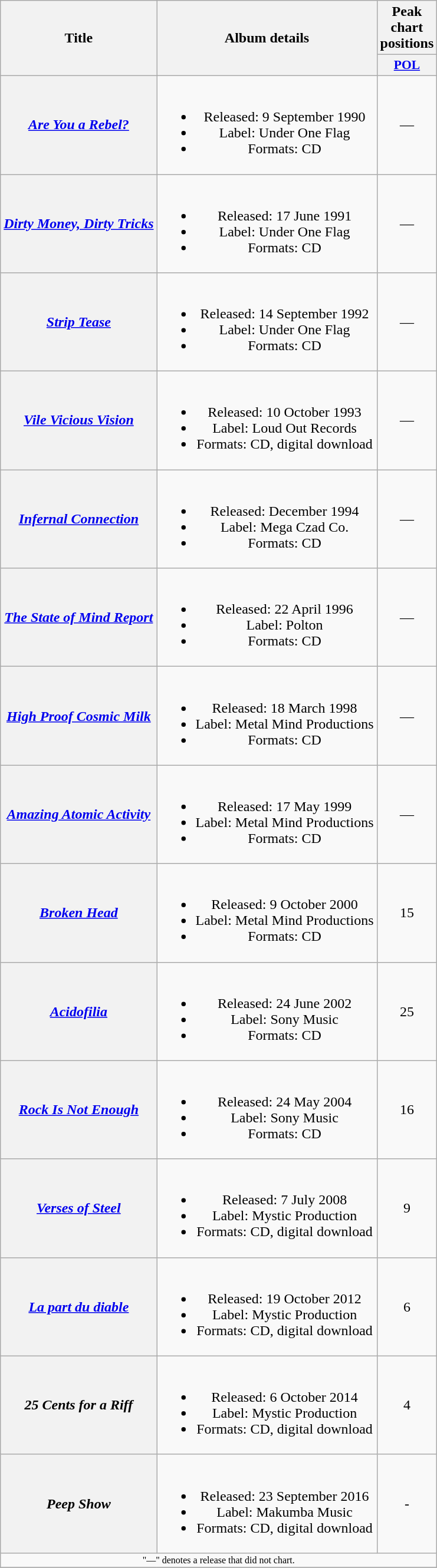<table class="wikitable plainrowheaders" style="text-align:center;">
<tr>
<th scope="col" rowspan="2">Title</th>
<th scope="col" rowspan="2">Album details</th>
<th scope="col" colspan="1">Peak chart positions</th>
</tr>
<tr>
<th scope="col" style="width:3em;font-size:90%;"><a href='#'>POL</a><br></th>
</tr>
<tr>
<th scope="row"><em><a href='#'>Are You a Rebel?</a></em></th>
<td><br><ul><li>Released: 9 September 1990</li><li>Label: Under One Flag</li><li>Formats: CD</li></ul></td>
<td align="center">—</td>
</tr>
<tr>
<th scope="row"><em><a href='#'>Dirty Money, Dirty Tricks</a></em></th>
<td><br><ul><li>Released: 17 June 1991</li><li>Label: Under One Flag</li><li>Formats: CD</li></ul></td>
<td align="center">—</td>
</tr>
<tr>
<th scope="row"><em><a href='#'>Strip Tease</a></em></th>
<td><br><ul><li>Released: 14 September 1992</li><li>Label: Under One Flag</li><li>Formats: CD</li></ul></td>
<td align="center">—</td>
</tr>
<tr>
<th scope="row"><em><a href='#'>Vile Vicious Vision</a></em></th>
<td><br><ul><li>Released: 10 October 1993</li><li>Label: Loud Out Records</li><li>Formats: CD, digital download</li></ul></td>
<td align="center">—</td>
</tr>
<tr>
<th scope="row"><em><a href='#'>Infernal Connection</a></em></th>
<td><br><ul><li>Released: December 1994</li><li>Label: Mega Czad Co.</li><li>Formats: CD</li></ul></td>
<td align="center">—</td>
</tr>
<tr>
<th scope="row"><em><a href='#'>The State of Mind Report</a></em></th>
<td><br><ul><li>Released: 22 April 1996</li><li>Label:  Polton</li><li>Formats: CD</li></ul></td>
<td align="center">—</td>
</tr>
<tr>
<th scope="row"><em><a href='#'>High Proof Cosmic Milk</a></em></th>
<td><br><ul><li>Released: 18 March 1998</li><li>Label: Metal Mind Productions</li><li>Formats: CD</li></ul></td>
<td align="center">—</td>
</tr>
<tr>
<th scope="row"><em><a href='#'>Amazing Atomic Activity</a></em></th>
<td><br><ul><li>Released: 17 May 1999</li><li>Label: Metal Mind Productions</li><li>Formats: CD</li></ul></td>
<td align="center">—</td>
</tr>
<tr>
<th scope="row"><em><a href='#'>Broken Head</a></em></th>
<td><br><ul><li>Released: 9 October 2000</li><li>Label: Metal Mind Productions</li><li>Formats: CD</li></ul></td>
<td align="center">15</td>
</tr>
<tr>
<th scope="row"><em><a href='#'>Acidofilia</a></em></th>
<td><br><ul><li>Released: 24 June 2002</li><li>Label: Sony Music</li><li>Formats: CD</li></ul></td>
<td align="center">25</td>
</tr>
<tr>
<th scope="row"><em><a href='#'>Rock Is Not Enough</a></em></th>
<td><br><ul><li>Released: 24 May 2004</li><li>Label: Sony Music</li><li>Formats: CD</li></ul></td>
<td align="center">16</td>
</tr>
<tr>
<th scope="row"><em><a href='#'>Verses of Steel</a></em></th>
<td><br><ul><li>Released: 7 July 2008</li><li>Label: Mystic Production</li><li>Formats: CD, digital download</li></ul></td>
<td align="center">9</td>
</tr>
<tr>
<th scope="row"><em><a href='#'>La part du diable</a></em></th>
<td><br><ul><li>Released: 19 October 2012</li><li>Label: Mystic Production</li><li>Formats: CD, digital download</li></ul></td>
<td align="center">6</td>
</tr>
<tr>
<th scope="row"><em>25 Cents for a Riff</em></th>
<td><br><ul><li>Released: 6 October 2014</li><li>Label: Mystic Production</li><li>Formats: CD, digital download</li></ul></td>
<td align="center">4</td>
</tr>
<tr>
<th scope="row"><em>Peep Show</em></th>
<td><br><ul><li>Released: 23 September 2016</li><li>Label: Makumba Music</li><li>Formats: CD, digital download</li></ul></td>
<td align="center">-</td>
</tr>
<tr>
<td align="center" colspan="20" style="font-size: 8pt">"—" denotes a release that did not chart.</td>
</tr>
<tr>
</tr>
</table>
